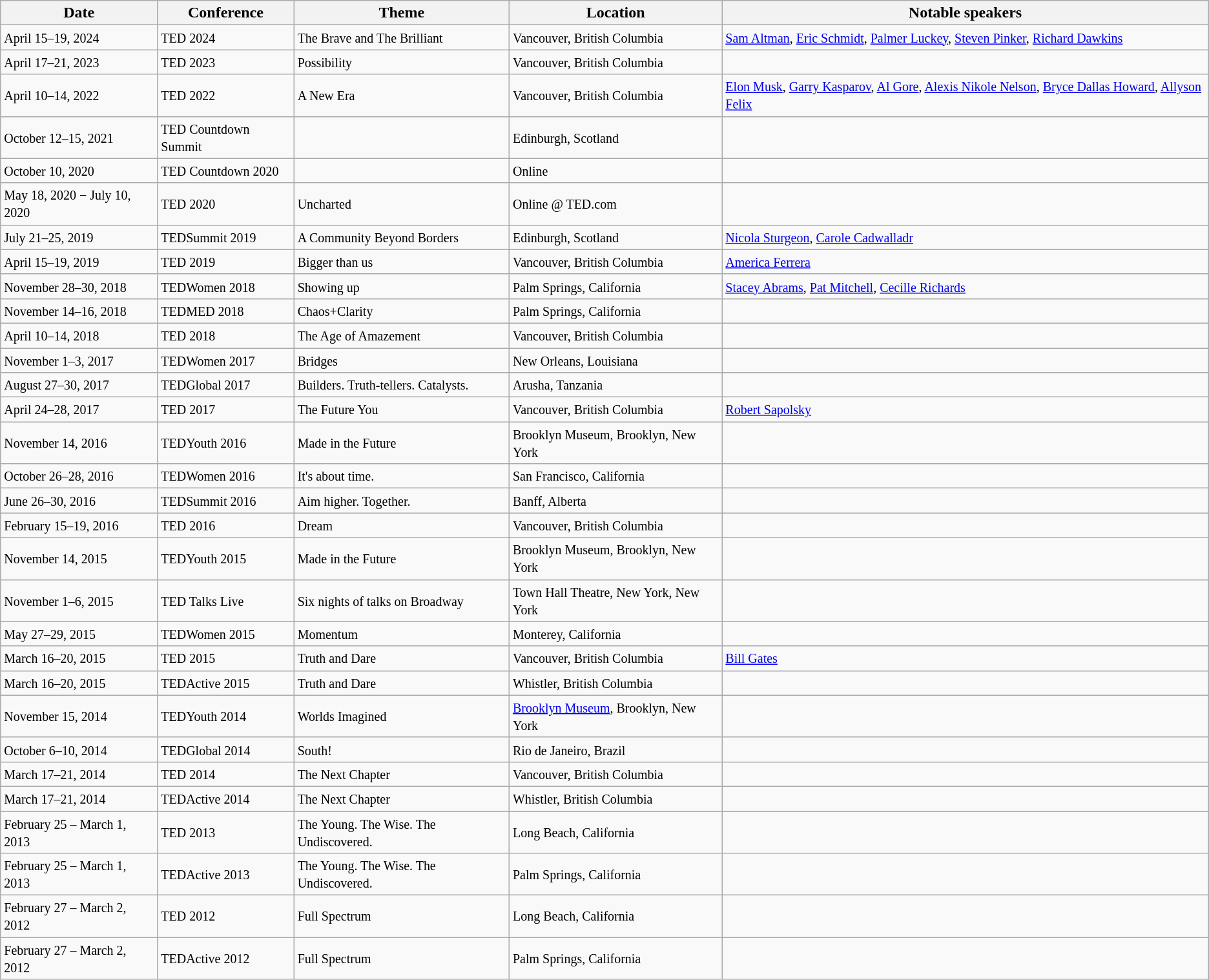<table class="wikitable">
<tr>
<th>Date</th>
<th>Conference</th>
<th>Theme</th>
<th>Location</th>
<th>Notable speakers</th>
</tr>
<tr>
<td><small>April 15–19, 2024</small></td>
<td><small>TED 2024</small></td>
<td><small>The Brave and The Brilliant</small></td>
<td><small>Vancouver, British Columbia</small></td>
<td><small><a href='#'>Sam Altman</a>, <a href='#'>Eric Schmidt</a>, <a href='#'>Palmer Luckey</a>, <a href='#'>Steven Pinker</a>, <a href='#'>Richard Dawkins</a></small></td>
</tr>
<tr>
<td><small>April 17–21, 2023</small></td>
<td><small>TED 2023</small></td>
<td><small>Possibility</small></td>
<td><small>Vancouver, British Columbia</small></td>
<td></td>
</tr>
<tr>
<td><small>April 10–14, 2022</small></td>
<td><small>TED 2022</small></td>
<td><small>A New Era</small></td>
<td><small>Vancouver, British Columbia</small></td>
<td><small><a href='#'>Elon Musk</a>, <a href='#'>Garry Kasparov</a>, <a href='#'>Al Gore</a>, <a href='#'>Alexis Nikole Nelson</a>, <a href='#'>Bryce Dallas Howard</a>, <a href='#'>Allyson Felix</a></small></td>
</tr>
<tr>
<td><small>October 12–15, 2021</small></td>
<td><small>TED Countdown Summit</small></td>
<td></td>
<td><small>Edinburgh, Scotland</small></td>
<td></td>
</tr>
<tr>
<td><small>October 10, 2020</small></td>
<td><small>TED Countdown 2020</small></td>
<td></td>
<td><small>Online</small></td>
<td></td>
</tr>
<tr>
<td><small>May 18, 2020 − July 10, 2020</small></td>
<td><small>TED 2020</small></td>
<td><small>Uncharted</small></td>
<td><small>Online @ TED.com</small></td>
<td></td>
</tr>
<tr>
<td><small>July 21–25, 2019</small></td>
<td><small>TEDSummit 2019</small></td>
<td><small>A Community Beyond Borders</small></td>
<td><small>Edinburgh, Scotland</small></td>
<td><a href='#'><small>Nicola Sturgeon</small></a><small>, <a href='#'>Carole Cadwalladr</a></small></td>
</tr>
<tr>
<td><small>April 15–19, 2019</small></td>
<td><small>TED 2019</small></td>
<td><small>Bigger than us</small></td>
<td><small>Vancouver, British Columbia</small></td>
<td><small><a href='#'>America Ferrera</a></small></td>
</tr>
<tr>
<td><small>November 28–30, 2018</small></td>
<td><small>TEDWomen 2018</small></td>
<td><small>Showing up</small></td>
<td><small>Palm Springs, California</small></td>
<td><small><a href='#'>Stacey Abrams</a>, <a href='#'>Pat Mitchell</a>, <a href='#'>Cecille Richards</a></small></td>
</tr>
<tr>
<td><small>November 14–16, 2018</small></td>
<td><small>TEDMED 2018</small></td>
<td><small>Chaos+Clarity</small></td>
<td><small>Palm Springs, California</small></td>
<td></td>
</tr>
<tr>
<td><small>April 10–14, 2018</small></td>
<td><small>TED 2018</small></td>
<td><small>The Age of Amazement</small></td>
<td><small>Vancouver, British Columbia</small></td>
<td></td>
</tr>
<tr>
<td><small>November 1–3, 2017</small></td>
<td><small>TEDWomen 2017</small></td>
<td><small>Bridges</small></td>
<td><small>New Orleans, Louisiana</small></td>
<td></td>
</tr>
<tr>
<td><small>August 27–30, 2017</small></td>
<td><small>TEDGlobal 2017</small></td>
<td><small>Builders. Truth-tellers. Catalysts.</small></td>
<td><small>Arusha, Tanzania</small></td>
<td></td>
</tr>
<tr>
<td><small>April 24–28, 2017</small></td>
<td><small>TED 2017</small></td>
<td><small>The Future You</small></td>
<td><small>Vancouver, British Columbia</small></td>
<td><small><a href='#'>Robert Sapolsky</a></small></td>
</tr>
<tr>
<td><small>November 14, 2016</small></td>
<td><small>TEDYouth 2016</small></td>
<td><small>Made in the Future</small></td>
<td><small>Brooklyn Museum, Brooklyn, New York</small></td>
<td></td>
</tr>
<tr>
<td><small>October 26–28, 2016</small></td>
<td><small>TEDWomen 2016</small></td>
<td><small>It's about time.</small></td>
<td><small>San Francisco, California</small></td>
<td></td>
</tr>
<tr>
<td><small>June 26–30, 2016</small></td>
<td><small>TEDSummit 2016</small></td>
<td><small>Aim higher. Together.</small></td>
<td><small>Banff, Alberta</small></td>
<td></td>
</tr>
<tr>
<td><small>February 15–19, 2016</small></td>
<td><small>TED 2016</small></td>
<td><small>Dream</small></td>
<td><small>Vancouver, British Columbia</small></td>
<td></td>
</tr>
<tr>
<td><small>November 14, 2015</small></td>
<td><small>TEDYouth 2015</small></td>
<td><small>Made in the Future</small></td>
<td><small>Brooklyn Museum, Brooklyn, New York</small></td>
<td></td>
</tr>
<tr>
<td><small>November 1–6, 2015</small></td>
<td><small>TED Talks Live</small></td>
<td><small>Six nights of talks on Broadway</small></td>
<td><small>Town Hall Theatre, New York, New York</small></td>
<td></td>
</tr>
<tr>
<td><small>May 27–29, 2015</small></td>
<td><small>TEDWomen 2015</small></td>
<td><small>Momentum</small></td>
<td><small>Monterey, California</small></td>
<td></td>
</tr>
<tr>
<td><small>March 16–20, 2015</small></td>
<td><small>TED 2015</small></td>
<td><small>Truth and Dare</small></td>
<td><small>Vancouver, British Columbia</small></td>
<td><small><a href='#'>Bill Gates</a></small></td>
</tr>
<tr>
<td><small>March 16–20, 2015</small></td>
<td><small>TEDActive 2015</small></td>
<td><small>Truth and Dare</small></td>
<td><small>Whistler, British Columbia</small></td>
<td></td>
</tr>
<tr>
<td><small>November 15, 2014</small></td>
<td><small>TEDYouth 2014</small></td>
<td><small>Worlds Imagined</small></td>
<td><small><a href='#'>Brooklyn Museum</a>, Brooklyn, New York</small></td>
<td></td>
</tr>
<tr>
<td><small>October 6–10, 2014</small></td>
<td><small>TEDGlobal 2014</small></td>
<td><small>South!</small></td>
<td><small>Rio de Janeiro, Brazil</small></td>
<td></td>
</tr>
<tr>
<td><small>March 17–21, 2014</small></td>
<td><small>TED 2014</small></td>
<td><small>The Next Chapter</small></td>
<td><small>Vancouver, British Columbia</small></td>
<td></td>
</tr>
<tr>
<td><small>March 17–21, 2014</small></td>
<td><small>TEDActive 2014</small></td>
<td><small>The Next Chapter</small></td>
<td><small>Whistler, British Columbia</small></td>
<td></td>
</tr>
<tr>
<td><small>February 25 – March 1, 2013</small></td>
<td><small>TED 2013</small></td>
<td><small>The Young. The Wise. The Undiscovered.</small></td>
<td><small>Long Beach, California</small></td>
<td></td>
</tr>
<tr>
<td><small>February 25 – March 1, 2013</small></td>
<td><small>TEDActive 2013</small></td>
<td><small>The Young. The Wise. The Undiscovered.</small></td>
<td><small>Palm Springs, California</small></td>
<td></td>
</tr>
<tr>
<td><small>February 27 – March 2, 2012</small></td>
<td><small>TED 2012</small></td>
<td><small>Full Spectrum</small></td>
<td><small>Long Beach, California</small></td>
<td></td>
</tr>
<tr>
<td><small>February 27 – March 2, 2012</small></td>
<td><small>TEDActive 2012</small></td>
<td><small>Full Spectrum</small></td>
<td><small>Palm Springs, California</small></td>
<td></td>
</tr>
</table>
